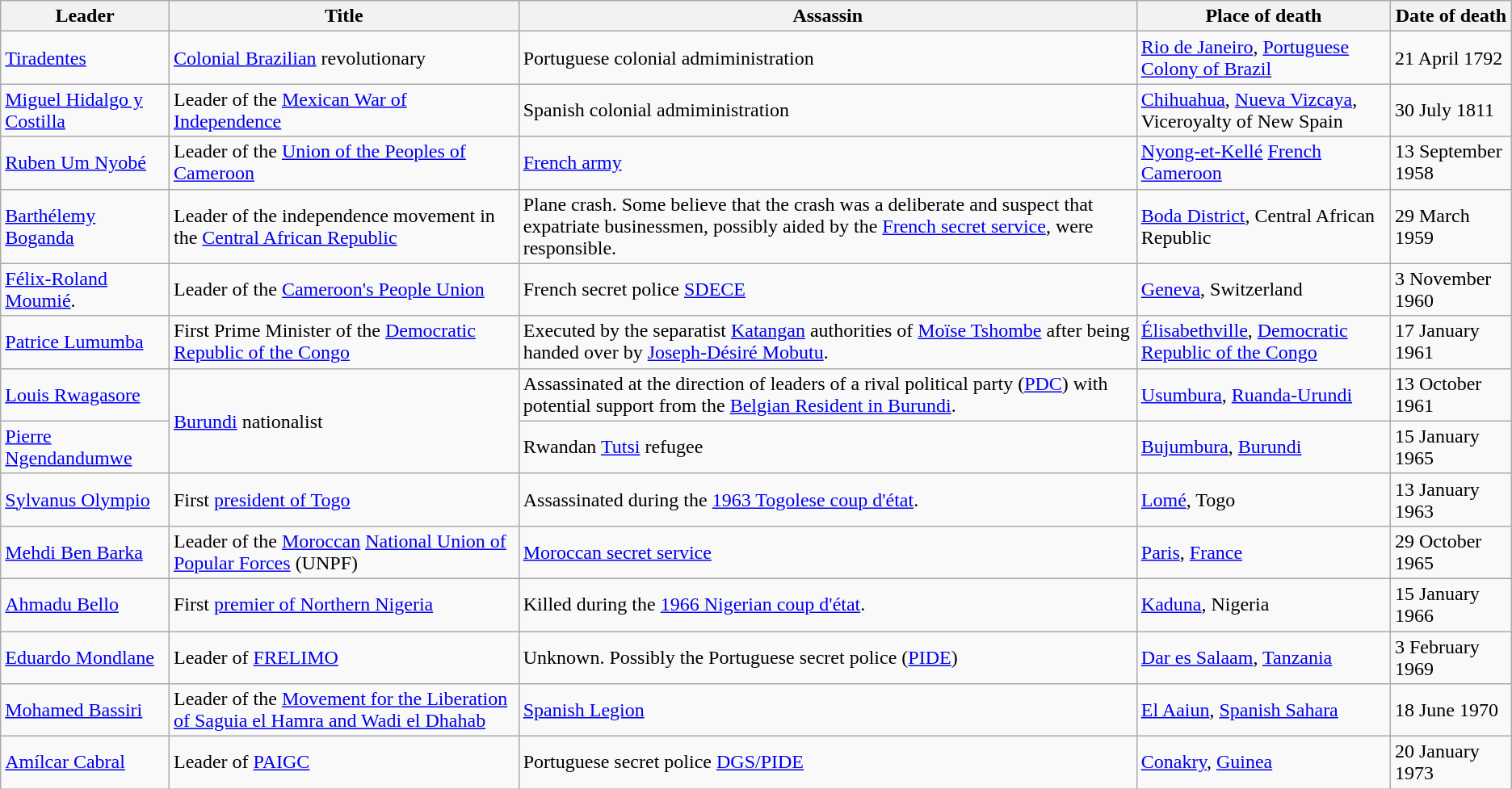<table class="wikitable">
<tr>
<th>Leader</th>
<th>Title</th>
<th>Assassin</th>
<th>Place of death</th>
<th>Date of death</th>
</tr>
<tr>
<td><a href='#'>Tiradentes</a></td>
<td><a href='#'>Colonial Brazilian</a> revolutionary</td>
<td>Portuguese colonial admiministration</td>
<td><a href='#'>Rio de Janeiro</a>, <a href='#'>Portuguese Colony of Brazil</a></td>
<td>21 April 1792</td>
</tr>
<tr>
<td><a href='#'>Miguel Hidalgo y Costilla</a></td>
<td>Leader of the <a href='#'>Mexican War of Independence</a></td>
<td>Spanish colonial admiministration</td>
<td><a href='#'>Chihuahua</a>, <a href='#'>Nueva Vizcaya</a>, Viceroyalty of New Spain</td>
<td>30 July 1811</td>
</tr>
<tr>
<td><a href='#'>Ruben Um Nyobé</a></td>
<td>Leader of the <a href='#'>Union of the Peoples of Cameroon</a></td>
<td><a href='#'>French army</a></td>
<td><a href='#'>Nyong-et-Kellé</a> <a href='#'>French Cameroon</a></td>
<td>13 September 1958</td>
</tr>
<tr>
<td><a href='#'>Barthélemy Boganda</a></td>
<td>Leader of the independence movement in the <a href='#'>Central African Republic</a></td>
<td>Plane crash. Some believe that the crash was a deliberate and suspect that expatriate businessmen, possibly aided by the <a href='#'>French secret service</a>, were responsible.</td>
<td><a href='#'>Boda District</a>, Central African Republic</td>
<td>29 March 1959</td>
</tr>
<tr>
<td><a href='#'>Félix-Roland Moumié</a>.</td>
<td>Leader of the <a href='#'>Cameroon's People Union</a></td>
<td>French secret police <a href='#'>SDECE</a></td>
<td><a href='#'>Geneva</a>, Switzerland</td>
<td>3 November 1960</td>
</tr>
<tr>
<td><a href='#'>Patrice Lumumba</a></td>
<td>First Prime Minister of the <a href='#'>Democratic Republic of the Congo</a></td>
<td>Executed by the separatist <a href='#'>Katangan</a> authorities of <a href='#'>Moïse Tshombe</a> after being handed over by <a href='#'>Joseph-Désiré Mobutu</a>.</td>
<td><a href='#'>Élisabethville</a>, <a href='#'>Democratic Republic of the Congo</a></td>
<td>17 January 1961</td>
</tr>
<tr>
<td><a href='#'>Louis Rwagasore</a></td>
<td rowspan="2"><a href='#'>Burundi</a> nationalist</td>
<td>Assassinated at the direction of leaders of a rival political party (<a href='#'>PDC</a>) with potential support from the <a href='#'>Belgian Resident in Burundi</a>.</td>
<td><a href='#'>Usumbura</a>, <a href='#'>Ruanda-Urundi</a></td>
<td>13 October 1961</td>
</tr>
<tr>
<td><a href='#'>Pierre Ngendandumwe</a></td>
<td>Rwandan <a href='#'>Tutsi</a> refugee</td>
<td><a href='#'>Bujumbura</a>, <a href='#'>Burundi</a></td>
<td>15 January 1965</td>
</tr>
<tr>
<td><a href='#'>Sylvanus Olympio</a></td>
<td>First <a href='#'>president of Togo</a></td>
<td>Assassinated during the <a href='#'>1963 Togolese coup d'état</a>.</td>
<td><a href='#'>Lomé</a>, Togo</td>
<td>13 January 1963</td>
</tr>
<tr>
<td><a href='#'>Mehdi Ben Barka</a></td>
<td>Leader of the <a href='#'>Moroccan</a> <a href='#'>National Union of Popular Forces</a> (UNPF)</td>
<td><a href='#'>Moroccan secret service</a></td>
<td><a href='#'>Paris</a>, <a href='#'>France</a></td>
<td>29 October 1965</td>
</tr>
<tr>
<td><a href='#'>Ahmadu Bello</a></td>
<td>First <a href='#'>premier of Northern Nigeria</a></td>
<td>Killed during the <a href='#'>1966 Nigerian coup d'état</a>.</td>
<td><a href='#'>Kaduna</a>, Nigeria</td>
<td>15 January 1966</td>
</tr>
<tr>
<td><a href='#'>Eduardo Mondlane</a></td>
<td>Leader of <a href='#'>FRELIMO</a></td>
<td>Unknown. Possibly the Portuguese secret police (<a href='#'>PIDE</a>)</td>
<td><a href='#'>Dar es Salaam</a>, <a href='#'>Tanzania</a></td>
<td>3 February 1969</td>
</tr>
<tr>
<td><a href='#'>Mohamed Bassiri</a></td>
<td>Leader of the <a href='#'>Movement for the Liberation of Saguia el Hamra and Wadi el Dhahab</a></td>
<td><a href='#'>Spanish Legion</a></td>
<td><a href='#'>El Aaiun</a>, <a href='#'>Spanish Sahara</a></td>
<td>18 June 1970</td>
</tr>
<tr>
<td><a href='#'>Amílcar Cabral</a></td>
<td>Leader of <a href='#'>PAIGC</a></td>
<td>Portuguese secret police <a href='#'>DGS/PIDE</a></td>
<td><a href='#'>Conakry</a>, <a href='#'>Guinea</a></td>
<td>20 January 1973</td>
</tr>
</table>
